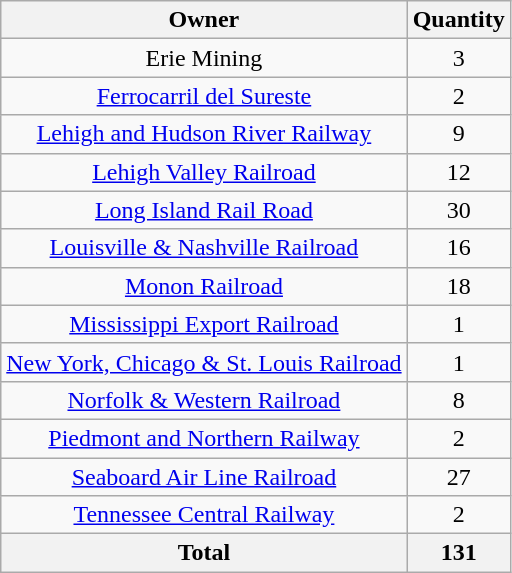<table class="wikitable">
<tr>
<th>Owner</th>
<th>Quantity</th>
</tr>
<tr align="center">
<td>Erie Mining</td>
<td>3</td>
</tr>
<tr align="center">
<td><a href='#'>Ferrocarril del Sureste</a></td>
<td>2</td>
</tr>
<tr align="center">
<td><a href='#'>Lehigh and Hudson River Railway</a></td>
<td>9</td>
</tr>
<tr align="center">
<td><a href='#'>Lehigh Valley Railroad</a></td>
<td>12</td>
</tr>
<tr align="center">
<td><a href='#'>Long Island Rail Road</a></td>
<td>30</td>
</tr>
<tr align="center">
<td><a href='#'>Louisville & Nashville Railroad</a></td>
<td>16</td>
</tr>
<tr align="center">
<td><a href='#'>Monon Railroad</a></td>
<td>18</td>
</tr>
<tr align="center">
<td><a href='#'>Mississippi Export Railroad</a></td>
<td>1</td>
</tr>
<tr align="center">
<td><a href='#'>New York, Chicago & St. Louis Railroad</a></td>
<td>1</td>
</tr>
<tr align="center">
<td><a href='#'>Norfolk & Western Railroad</a></td>
<td>8</td>
</tr>
<tr align="center">
<td><a href='#'>Piedmont and Northern Railway</a></td>
<td>2</td>
</tr>
<tr align="center">
<td><a href='#'>Seaboard Air Line Railroad</a></td>
<td>27</td>
</tr>
<tr align="center">
<td><a href='#'>Tennessee Central Railway</a></td>
<td>2</td>
</tr>
<tr>
<th>Total</th>
<th>131</th>
</tr>
</table>
